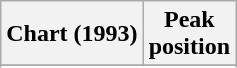<table class="wikitable sortable plainrowheaders" style="text-align:center">
<tr>
<th scope="col">Chart (1993)</th>
<th scope="col">Peak<br> position</th>
</tr>
<tr>
</tr>
<tr>
</tr>
</table>
